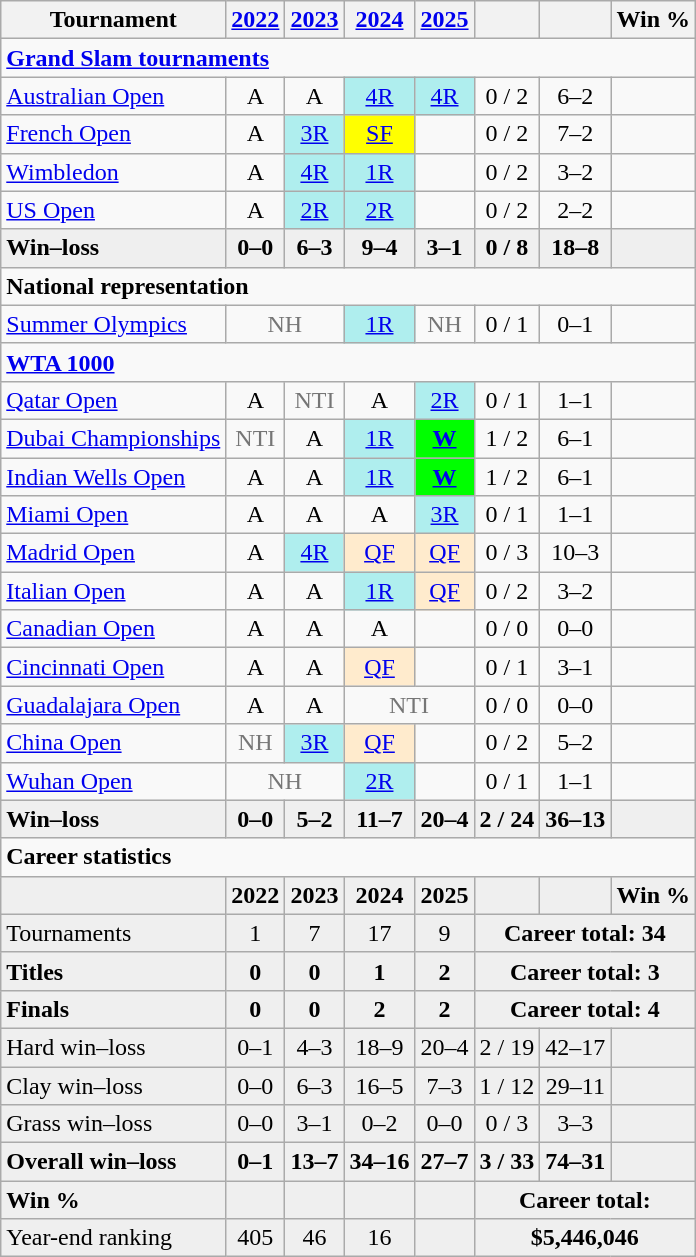<table class=wikitable style=text-align:center>
<tr>
<th>Tournament</th>
<th><a href='#'>2022</a></th>
<th><a href='#'>2023</a></th>
<th><a href='#'>2024</a></th>
<th><a href='#'>2025</a></th>
<th></th>
<th></th>
<th>Win %</th>
</tr>
<tr>
<td colspan=8 style=text-align:left><strong><a href='#'>Grand Slam tournaments</a></strong></td>
</tr>
<tr>
<td style=text-align:left><a href='#'>Australian Open</a></td>
<td>A</td>
<td>A</td>
<td style=background:#afeeee><a href='#'>4R</a></td>
<td style=background:#afeeee><a href='#'>4R</a></td>
<td>0 / 2</td>
<td>6–2</td>
<td></td>
</tr>
<tr>
<td style=text-align:left><a href='#'>French Open</a></td>
<td>A</td>
<td style=background:#afeeee><a href='#'>3R</a></td>
<td style=background:yellow><a href='#'>SF</a></td>
<td></td>
<td>0 / 2</td>
<td>7–2</td>
<td></td>
</tr>
<tr>
<td style=text-align:left><a href='#'>Wimbledon</a></td>
<td>A</td>
<td style=background:#afeeee><a href='#'>4R</a></td>
<td style=background:#afeeee><a href='#'>1R</a></td>
<td></td>
<td>0 / 2</td>
<td>3–2</td>
<td></td>
</tr>
<tr>
<td style=text-align:left><a href='#'>US Open</a></td>
<td>A</td>
<td style=background:#afeeee><a href='#'>2R</a></td>
<td style=background:#afeeee><a href='#'>2R</a></td>
<td></td>
<td>0 / 2</td>
<td>2–2</td>
<td></td>
</tr>
<tr style=background:#efefef;font-weight:bold>
<td style=text-align:left>Win–loss</td>
<td>0–0</td>
<td>6–3</td>
<td>9–4</td>
<td>3–1</td>
<td>0 / 8</td>
<td>18–8</td>
<td></td>
</tr>
<tr>
<td colspan=8 style=text-align:left><strong>National representation</strong></td>
</tr>
<tr>
<td style=text-align:left><a href='#'>Summer Olympics</a></td>
<td colspan=2 style=color:#767676>NH</td>
<td style=background:#afeeee><a href='#'>1R</a></td>
<td style=color:#767676>NH</td>
<td>0 / 1</td>
<td>0–1</td>
<td></td>
</tr>
<tr>
<td colspan=8 style=text-align:left><strong><a href='#'>WTA 1000</a></strong></td>
</tr>
<tr>
<td style=text-align:left><a href='#'>Qatar Open</a></td>
<td>A</td>
<td style=color:#767676>NTI</td>
<td>A</td>
<td style=background:#afeeee><a href='#'>2R</a></td>
<td>0 / 1</td>
<td>1–1</td>
<td></td>
</tr>
<tr>
<td style=text-align:left><a href='#'>Dubai Championships</a></td>
<td style=color:#767676>NTI</td>
<td>A</td>
<td style=background:#afeeee><a href='#'>1R</a></td>
<td style=background:lime><strong><a href='#'>W</a></strong></td>
<td>1 / 2</td>
<td>6–1</td>
<td></td>
</tr>
<tr>
<td style=text-align:left><a href='#'>Indian Wells Open</a></td>
<td>A</td>
<td>A</td>
<td style=background:#afeeee><a href='#'>1R</a></td>
<td style=background:lime><strong><a href='#'>W</a></strong></td>
<td>1 / 2</td>
<td>6–1</td>
<td></td>
</tr>
<tr>
<td style=text-align:left><a href='#'>Miami Open</a></td>
<td>A</td>
<td>A</td>
<td>A</td>
<td style=background:#afeeee><a href='#'>3R</a></td>
<td>0 / 1</td>
<td>1–1</td>
<td></td>
</tr>
<tr>
<td style=text-align:left><a href='#'>Madrid Open</a></td>
<td>A</td>
<td style=background:#afeeee><a href='#'>4R</a></td>
<td style=background:#ffebcd><a href='#'>QF</a></td>
<td style=background:#ffebcd><a href='#'>QF</a></td>
<td>0 / 3</td>
<td>10–3</td>
<td></td>
</tr>
<tr>
<td style=text-align:left><a href='#'>Italian Open</a></td>
<td>A</td>
<td>A</td>
<td style=background:#afeeee><a href='#'>1R</a></td>
<td style=background:#ffebcd><a href='#'>QF</a></td>
<td>0 / 2</td>
<td>3–2</td>
<td></td>
</tr>
<tr>
<td style=text-align:left><a href='#'>Canadian Open</a></td>
<td>A</td>
<td>A</td>
<td>A</td>
<td></td>
<td>0 / 0</td>
<td>0–0</td>
<td></td>
</tr>
<tr>
<td style=text-align:left><a href='#'>Cincinnati Open</a></td>
<td>A</td>
<td>A</td>
<td style=background:#ffebcd><a href='#'>QF</a></td>
<td></td>
<td>0 / 1</td>
<td>3–1</td>
<td></td>
</tr>
<tr>
<td style=text-align:left><a href='#'>Guadalajara Open</a></td>
<td>A</td>
<td>A</td>
<td colspan=2 style=color:#767676>NTI</td>
<td>0 / 0</td>
<td>0–0</td>
<td></td>
</tr>
<tr>
<td style=text-align:left><a href='#'>China Open</a></td>
<td style=color:#767676>NH</td>
<td style=background:#afeeee><a href='#'>3R</a></td>
<td style=background:#ffebcd><a href='#'>QF</a></td>
<td></td>
<td>0 / 2</td>
<td>5–2</td>
<td></td>
</tr>
<tr>
<td style=text-align:left><a href='#'>Wuhan Open</a></td>
<td colspan=2 style=color:#767676>NH</td>
<td style=background:#afeeee><a href='#'>2R</a></td>
<td></td>
<td>0 / 1</td>
<td>1–1</td>
<td></td>
</tr>
<tr style=background:#efefef;font-weight:bold>
<td style=text-align:left>Win–loss</td>
<td>0–0</td>
<td>5–2</td>
<td>11–7</td>
<td>20–4</td>
<td>2 / 24</td>
<td>36–13</td>
<td></td>
</tr>
<tr>
<td colspan=8 style=text-align:left><strong>Career statistics</strong></td>
</tr>
<tr style=background:#efefef;font-weight:bold>
<td></td>
<td>2022</td>
<td>2023</td>
<td>2024</td>
<td>2025</td>
<td></td>
<td></td>
<td>Win %</td>
</tr>
<tr style=background:#efefef>
<td style=text-align:left>Tournaments</td>
<td>1</td>
<td>7</td>
<td>17</td>
<td>9</td>
<td colspan=3><strong>Career total: 34</strong></td>
</tr>
<tr style=background:#efefef;font-weight:bold>
<td style=text-align:left>Titles</td>
<td>0</td>
<td>0</td>
<td>1</td>
<td>2</td>
<td colspan=3>Career total: 3</td>
</tr>
<tr style=background:#efefef;font-weight:bold>
<td style=text-align:left>Finals</td>
<td>0</td>
<td>0</td>
<td>2</td>
<td>2</td>
<td colspan=3>Career total: 4</td>
</tr>
<tr style=background:#efefef>
<td style=text-align:left>Hard win–loss</td>
<td>0–1</td>
<td>4–3</td>
<td>18–9</td>
<td>20–4</td>
<td>2 / 19</td>
<td>42–17</td>
<td></td>
</tr>
<tr style=background:#efefef>
<td style=text-align:left>Clay win–loss</td>
<td>0–0</td>
<td>6–3</td>
<td>16–5</td>
<td>7–3</td>
<td>1 / 12</td>
<td>29–11</td>
<td></td>
</tr>
<tr style=background:#efefef>
<td style=text-align:left>Grass win–loss</td>
<td>0–0</td>
<td>3–1</td>
<td>0–2</td>
<td>0–0</td>
<td>0 / 3</td>
<td>3–3</td>
<td></td>
</tr>
<tr style=background:#efefef;font-weight:bold>
<td style=text-align:left>Overall win–loss</td>
<td>0–1</td>
<td>13–7</td>
<td>34–16</td>
<td>27–7</td>
<td>3 / 33</td>
<td>74–31</td>
<td></td>
</tr>
<tr style=background:#efefef;font-weight:bold>
<td style=text-align:left>Win %</td>
<td></td>
<td></td>
<td></td>
<td></td>
<td colspan=3>Career total: </td>
</tr>
<tr style=background:#efefef>
<td style=text-align:left>Year-end ranking</td>
<td>405</td>
<td>46</td>
<td>16</td>
<td></td>
<td colspan=3><strong>$5,446,046</strong></td>
</tr>
</table>
